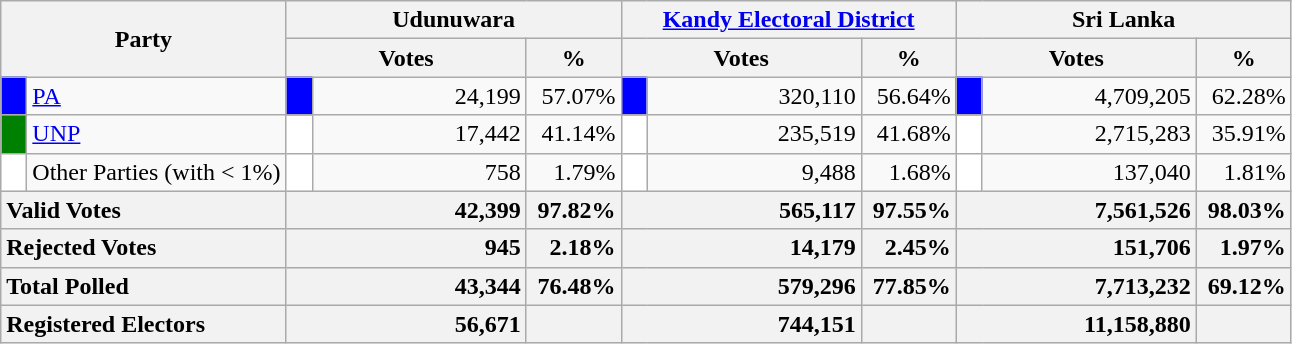<table class="wikitable">
<tr>
<th colspan="2" width="144px"rowspan="2">Party</th>
<th colspan="3" width="216px">Udunuwara</th>
<th colspan="3" width="216px"><a href='#'>Kandy Electoral District</a></th>
<th colspan="3" width="216px">Sri Lanka</th>
</tr>
<tr>
<th colspan="2" width="144px">Votes</th>
<th>%</th>
<th colspan="2" width="144px">Votes</th>
<th>%</th>
<th colspan="2" width="144px">Votes</th>
<th>%</th>
</tr>
<tr>
<td style="background-color:blue;" width="10px"></td>
<td style="text-align:left;"><a href='#'>PA</a></td>
<td style="background-color:blue;" width="10px"></td>
<td style="text-align:right;">24,199</td>
<td style="text-align:right;">57.07%</td>
<td style="background-color:blue;" width="10px"></td>
<td style="text-align:right;">320,110</td>
<td style="text-align:right;">56.64%</td>
<td style="background-color:blue;" width="10px"></td>
<td style="text-align:right;">4,709,205</td>
<td style="text-align:right;">62.28%</td>
</tr>
<tr>
<td style="background-color:green;" width="10px"></td>
<td style="text-align:left;"><a href='#'>UNP</a></td>
<td style="background-color:white;" width="10px"></td>
<td style="text-align:right;">17,442</td>
<td style="text-align:right;">41.14%</td>
<td style="background-color:white;" width="10px"></td>
<td style="text-align:right;">235,519</td>
<td style="text-align:right;">41.68%</td>
<td style="background-color:white;" width="10px"></td>
<td style="text-align:right;">2,715,283</td>
<td style="text-align:right;">35.91%</td>
</tr>
<tr>
<td style="background-color:white;" width="10px"></td>
<td style="text-align:left;">Other Parties (with < 1%)</td>
<td style="background-color:white;" width="10px"></td>
<td style="text-align:right;">758</td>
<td style="text-align:right;">1.79%</td>
<td style="background-color:white;" width="10px"></td>
<td style="text-align:right;">9,488</td>
<td style="text-align:right;">1.68%</td>
<td style="background-color:white;" width="10px"></td>
<td style="text-align:right;">137,040</td>
<td style="text-align:right;">1.81%</td>
</tr>
<tr>
<th colspan="2" width="144px"style="text-align:left;">Valid Votes</th>
<th style="text-align:right;"colspan="2" width="144px">42,399</th>
<th style="text-align:right;">97.82%</th>
<th style="text-align:right;"colspan="2" width="144px">565,117</th>
<th style="text-align:right;">97.55%</th>
<th style="text-align:right;"colspan="2" width="144px">7,561,526</th>
<th style="text-align:right;">98.03%</th>
</tr>
<tr>
<th colspan="2" width="144px"style="text-align:left;">Rejected Votes</th>
<th style="text-align:right;"colspan="2" width="144px">945</th>
<th style="text-align:right;">2.18%</th>
<th style="text-align:right;"colspan="2" width="144px">14,179</th>
<th style="text-align:right;">2.45%</th>
<th style="text-align:right;"colspan="2" width="144px">151,706</th>
<th style="text-align:right;">1.97%</th>
</tr>
<tr>
<th colspan="2" width="144px"style="text-align:left;">Total Polled</th>
<th style="text-align:right;"colspan="2" width="144px">43,344</th>
<th style="text-align:right;">76.48%</th>
<th style="text-align:right;"colspan="2" width="144px">579,296</th>
<th style="text-align:right;">77.85%</th>
<th style="text-align:right;"colspan="2" width="144px">7,713,232</th>
<th style="text-align:right;">69.12%</th>
</tr>
<tr>
<th colspan="2" width="144px"style="text-align:left;">Registered Electors</th>
<th style="text-align:right;"colspan="2" width="144px">56,671</th>
<th></th>
<th style="text-align:right;"colspan="2" width="144px">744,151</th>
<th></th>
<th style="text-align:right;"colspan="2" width="144px">11,158,880</th>
<th></th>
</tr>
</table>
